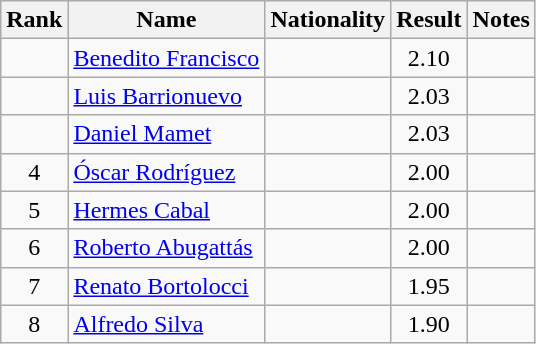<table class="wikitable sortable" style="text-align:center">
<tr>
<th>Rank</th>
<th>Name</th>
<th>Nationality</th>
<th>Result</th>
<th>Notes</th>
</tr>
<tr>
<td></td>
<td align=left><a href='#'>Benedito Francisco</a></td>
<td align=left></td>
<td>2.10</td>
<td></td>
</tr>
<tr>
<td></td>
<td align=left><a href='#'>Luis Barrionuevo</a></td>
<td align=left></td>
<td>2.03</td>
<td></td>
</tr>
<tr>
<td></td>
<td align=left><a href='#'>Daniel Mamet</a></td>
<td align=left></td>
<td>2.03</td>
<td></td>
</tr>
<tr>
<td>4</td>
<td align=left><a href='#'>Óscar Rodríguez</a></td>
<td align=left></td>
<td>2.00</td>
<td></td>
</tr>
<tr>
<td>5</td>
<td align=left><a href='#'>Hermes Cabal</a></td>
<td align=left></td>
<td>2.00</td>
<td></td>
</tr>
<tr>
<td>6</td>
<td align=left><a href='#'>Roberto Abugattás</a></td>
<td align=left></td>
<td>2.00</td>
<td></td>
</tr>
<tr>
<td>7</td>
<td align=left><a href='#'>Renato Bortolocci</a></td>
<td align=left></td>
<td>1.95</td>
<td></td>
</tr>
<tr>
<td>8</td>
<td align=left><a href='#'>Alfredo Silva</a></td>
<td align=left></td>
<td>1.90</td>
<td></td>
</tr>
</table>
